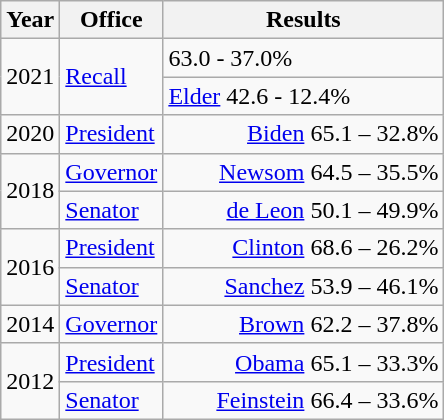<table class=wikitable>
<tr>
<th width="30">Year</th>
<th width="60">Office</th>
<th width="180">Results</th>
</tr>
<tr>
<td rowspan=2>2021</td>
<td rowspan=2><a href='#'>Recall</a></td>
<td> 63.0 - 37.0%</td>
</tr>
<tr>
<td><a href='#'>Elder</a> 42.6 - 12.4%</td>
</tr>
<tr>
<td rowspan="1">2020</td>
<td><a href='#'>President</a></td>
<td align="right" ><a href='#'>Biden</a> 65.1 – 32.8%</td>
</tr>
<tr>
<td rowspan="2">2018</td>
<td><a href='#'>Governor</a></td>
<td align="right" ><a href='#'>Newsom</a> 64.5 – 35.5%</td>
</tr>
<tr>
<td><a href='#'>Senator</a></td>
<td align="right" ><a href='#'>de Leon</a> 50.1 – 49.9%</td>
</tr>
<tr>
<td rowspan="2">2016</td>
<td><a href='#'>President</a></td>
<td align="right" ><a href='#'>Clinton</a> 68.6 – 26.2%</td>
</tr>
<tr>
<td><a href='#'>Senator</a></td>
<td align="right" ><a href='#'>Sanchez</a> 53.9 – 46.1%</td>
</tr>
<tr>
<td>2014</td>
<td><a href='#'>Governor</a></td>
<td align="right" ><a href='#'>Brown</a> 62.2 – 37.8%</td>
</tr>
<tr>
<td rowspan="2">2012</td>
<td><a href='#'>President</a></td>
<td align="right" ><a href='#'>Obama</a> 65.1 – 33.3%</td>
</tr>
<tr>
<td><a href='#'>Senator</a></td>
<td align="right" ><a href='#'>Feinstein</a> 66.4 – 33.6%</td>
</tr>
</table>
